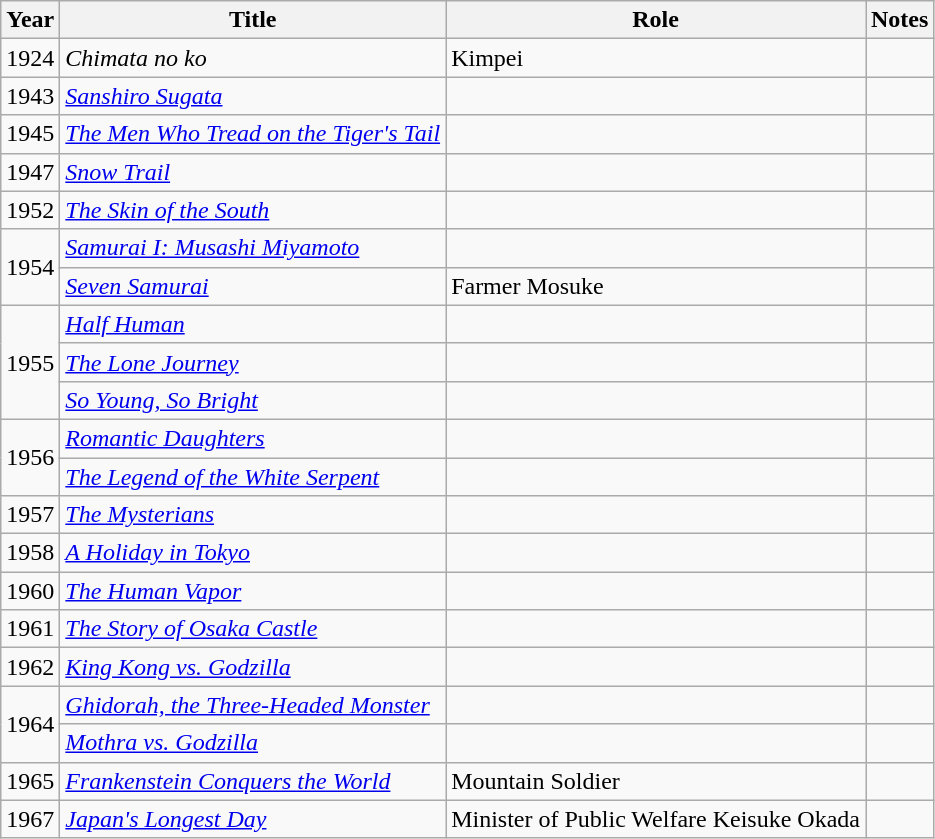<table class="wikitable sortable">
<tr>
<th>Year</th>
<th>Title</th>
<th>Role</th>
<th class="unsortable">Notes</th>
</tr>
<tr>
<td>1924</td>
<td><em>Chimata no ko</em></td>
<td>Kimpei</td>
<td></td>
</tr>
<tr>
<td>1943</td>
<td><em><a href='#'>Sanshiro Sugata</a></em></td>
<td></td>
<td></td>
</tr>
<tr>
<td>1945</td>
<td><em><a href='#'>The Men Who Tread on the Tiger's Tail</a></em></td>
<td></td>
<td></td>
</tr>
<tr>
<td>1947</td>
<td><em><a href='#'>Snow Trail</a></em></td>
<td></td>
<td></td>
</tr>
<tr>
<td>1952</td>
<td><em><a href='#'>The Skin of the South</a></em></td>
<td></td>
<td></td>
</tr>
<tr>
<td rowspan=2>1954</td>
<td><em><a href='#'>Samurai I: Musashi Miyamoto</a></em></td>
<td></td>
<td></td>
</tr>
<tr>
<td><em><a href='#'>Seven Samurai</a></em></td>
<td>Farmer Mosuke</td>
<td></td>
</tr>
<tr>
<td rowspan=3>1955</td>
<td><em><a href='#'>Half Human</a></em></td>
<td></td>
<td></td>
</tr>
<tr>
<td><em><a href='#'>The Lone Journey</a></em></td>
<td></td>
<td></td>
</tr>
<tr>
<td><em><a href='#'>So Young, So Bright</a></em></td>
<td></td>
<td></td>
</tr>
<tr>
<td rowspan=2>1956</td>
<td><em><a href='#'>Romantic Daughters</a></em></td>
<td></td>
<td></td>
</tr>
<tr>
<td><em><a href='#'>The Legend of the White Serpent</a></em></td>
<td></td>
<td></td>
</tr>
<tr>
<td>1957</td>
<td><em><a href='#'>The Mysterians</a></em></td>
<td></td>
<td></td>
</tr>
<tr>
<td>1958</td>
<td><em><a href='#'>A Holiday in Tokyo</a></em></td>
<td></td>
<td></td>
</tr>
<tr>
<td>1960</td>
<td><em><a href='#'>The Human Vapor</a></em></td>
<td></td>
<td></td>
</tr>
<tr>
<td>1961</td>
<td><em><a href='#'>The Story of Osaka Castle</a></em></td>
<td></td>
<td></td>
</tr>
<tr>
<td>1962</td>
<td><em><a href='#'>King Kong vs. Godzilla</a></em></td>
<td></td>
<td></td>
</tr>
<tr>
<td rowspan=2>1964</td>
<td><em><a href='#'>Ghidorah, the Three-Headed Monster</a></em></td>
<td></td>
<td></td>
</tr>
<tr>
<td><em><a href='#'>Mothra vs. Godzilla</a></em></td>
<td></td>
<td></td>
</tr>
<tr>
<td>1965</td>
<td><em><a href='#'>Frankenstein Conquers the World</a></em></td>
<td>Mountain Soldier</td>
<td></td>
</tr>
<tr>
<td>1967</td>
<td><em><a href='#'>Japan's Longest Day</a></em></td>
<td>Minister of Public Welfare Keisuke Okada</td>
<td></td>
</tr>
</table>
